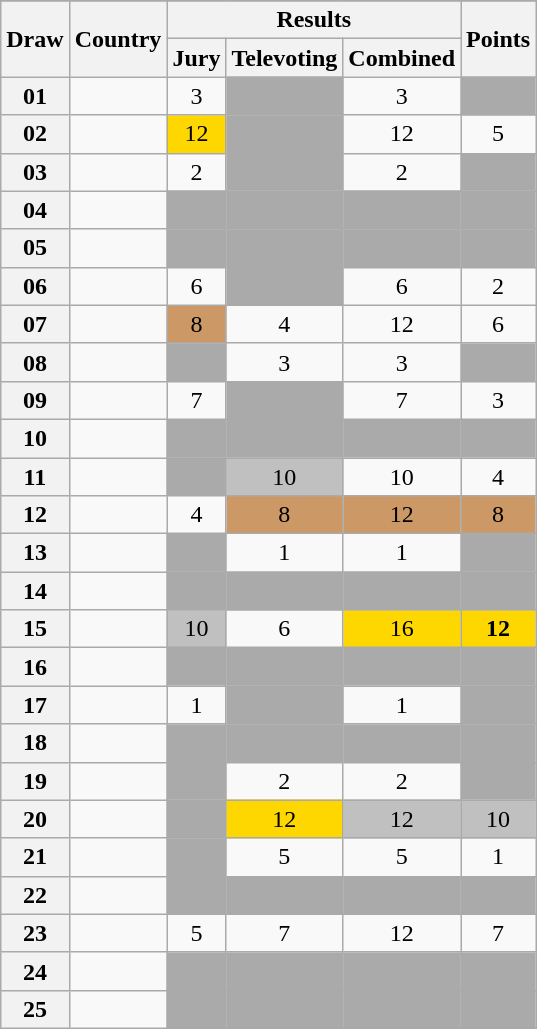<table class="sortable wikitable collapsible plainrowheaders" style="text-align:center;">
<tr>
</tr>
<tr>
<th scope="col" rowspan="2">Draw</th>
<th scope="col" rowspan="2">Country</th>
<th scope="col" colspan="3">Results</th>
<th scope="col" rowspan="2">Points</th>
</tr>
<tr>
<th scope="col">Jury</th>
<th scope="col">Televoting</th>
<th scope="col">Combined</th>
</tr>
<tr>
<th scope="row" style="text-align:center;">01</th>
<td style="text-align:left;"></td>
<td>3</td>
<td style="background:#AAAAAA;"></td>
<td>3</td>
<td style="background:#AAAAAA;"></td>
</tr>
<tr>
<th scope="row" style="text-align:center;">02</th>
<td style="text-align:left;"></td>
<td style="background:gold;">12</td>
<td style="background:#AAAAAA;"></td>
<td>12</td>
<td>5</td>
</tr>
<tr>
<th scope="row" style="text-align:center;">03</th>
<td style="text-align:left;"></td>
<td>2</td>
<td style="background:#AAAAAA;"></td>
<td>2</td>
<td style="background:#AAAAAA;"></td>
</tr>
<tr>
<th scope="row" style="text-align:center;">04</th>
<td style="text-align:left;"></td>
<td style="background:#AAAAAA;"></td>
<td style="background:#AAAAAA;"></td>
<td style="background:#AAAAAA;"></td>
<td style="background:#AAAAAA;"></td>
</tr>
<tr>
<th scope="row" style="text-align:center;">05</th>
<td style="text-align:left;"></td>
<td style="background:#AAAAAA;"></td>
<td style="background:#AAAAAA;"></td>
<td style="background:#AAAAAA;"></td>
<td style="background:#AAAAAA;"></td>
</tr>
<tr>
<th scope="row" style="text-align:center;">06</th>
<td style="text-align:left;"></td>
<td>6</td>
<td style="background:#AAAAAA;"></td>
<td>6</td>
<td>2</td>
</tr>
<tr>
<th scope="row" style="text-align:center;">07</th>
<td style="text-align:left;"></td>
<td style="background:#CC9966;">8</td>
<td>4</td>
<td>12</td>
<td>6</td>
</tr>
<tr>
<th scope="row" style="text-align:center;">08</th>
<td style="text-align:left;"></td>
<td style="background:#AAAAAA;"></td>
<td>3</td>
<td>3</td>
<td style="background:#AAAAAA;"></td>
</tr>
<tr>
<th scope="row" style="text-align:center;">09</th>
<td style="text-align:left;"></td>
<td>7</td>
<td style="background:#AAAAAA;"></td>
<td>7</td>
<td>3</td>
</tr>
<tr>
<th scope="row" style="text-align:center;">10</th>
<td style="text-align:left;"></td>
<td style="background:#AAAAAA;"></td>
<td style="background:#AAAAAA;"></td>
<td style="background:#AAAAAA;"></td>
<td style="background:#AAAAAA;"></td>
</tr>
<tr>
<th scope="row" style="text-align:center;">11</th>
<td style="text-align:left;"></td>
<td style="background:#AAAAAA;"></td>
<td style="background:silver;">10</td>
<td>10</td>
<td>4</td>
</tr>
<tr>
<th scope="row" style="text-align:center;">12</th>
<td style="text-align:left;"></td>
<td>4</td>
<td style="background:#CC9966;">8</td>
<td style="background:#CC9966;">12</td>
<td style="background:#CC9966;">8</td>
</tr>
<tr>
<th scope="row" style="text-align:center;">13</th>
<td style="text-align:left;"></td>
<td style="background:#AAAAAA;"></td>
<td>1</td>
<td>1</td>
<td style="background:#AAAAAA;"></td>
</tr>
<tr>
<th scope="row" style="text-align:center;">14</th>
<td style="text-align:left;"></td>
<td style="background:#AAAAAA;"></td>
<td style="background:#AAAAAA;"></td>
<td style="background:#AAAAAA;"></td>
<td style="background:#AAAAAA;"></td>
</tr>
<tr>
<th scope="row" style="text-align:center;">15</th>
<td style="text-align:left;"></td>
<td style="background:silver;">10</td>
<td>6</td>
<td style="background:gold;">16</td>
<td style="background:gold;"><strong>12</strong></td>
</tr>
<tr>
<th scope="row" style="text-align:center;">16</th>
<td style="text-align:left;"></td>
<td style="background:#AAAAAA;"></td>
<td style="background:#AAAAAA;"></td>
<td style="background:#AAAAAA;"></td>
<td style="background:#AAAAAA;"></td>
</tr>
<tr>
<th scope="row" style="text-align:center;">17</th>
<td style="text-align:left;"></td>
<td>1</td>
<td style="background:#AAAAAA;"></td>
<td>1</td>
<td style="background:#AAAAAA;"></td>
</tr>
<tr>
<th scope="row" style="text-align:center;">18</th>
<td style="text-align:left;"></td>
<td style="background:#AAAAAA;"></td>
<td style="background:#AAAAAA;"></td>
<td style="background:#AAAAAA;"></td>
<td style="background:#AAAAAA;"></td>
</tr>
<tr>
<th scope="row" style="text-align:center;">19</th>
<td style="text-align:left;"></td>
<td style="background:#AAAAAA;"></td>
<td>2</td>
<td>2</td>
<td style="background:#AAAAAA;"></td>
</tr>
<tr>
<th scope="row" style="text-align:center;">20</th>
<td style="text-align:left;"></td>
<td style="background:#AAAAAA;"></td>
<td style="background:gold;">12</td>
<td style="background:silver;">12</td>
<td style="background:silver;">10</td>
</tr>
<tr>
<th scope="row" style="text-align:center;">21</th>
<td style="text-align:left;"></td>
<td style="background:#AAAAAA;"></td>
<td>5</td>
<td>5</td>
<td>1</td>
</tr>
<tr>
<th scope="row" style="text-align:center;">22</th>
<td style="text-align:left;"></td>
<td style="background:#AAAAAA;"></td>
<td style="background:#AAAAAA;"></td>
<td style="background:#AAAAAA;"></td>
<td style="background:#AAAAAA;"></td>
</tr>
<tr>
<th scope="row" style="text-align:center;">23</th>
<td style="text-align:left;"></td>
<td>5</td>
<td>7</td>
<td>12</td>
<td>7</td>
</tr>
<tr>
<th scope="row" style="text-align:center;">24</th>
<td style="text-align:left;"></td>
<td style="background:#AAAAAA;"></td>
<td style="background:#AAAAAA;"></td>
<td style="background:#AAAAAA;"></td>
<td style="background:#AAAAAA;"></td>
</tr>
<tr>
<th scope="row" style="text-align:center;">25</th>
<td style="text-align:left;"></td>
<td style="background:#AAAAAA;"></td>
<td style="background:#AAAAAA;"></td>
<td style="background:#AAAAAA;"></td>
<td style="background:#AAAAAA;"></td>
</tr>
</table>
